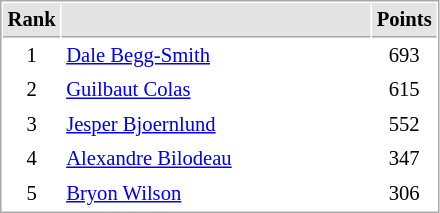<table cellspacing="1" cellpadding="3" style="border:1px solid #AAAAAA;font-size:86%">
<tr bgcolor="#E4E4E4">
<th style="border-bottom:1px solid #AAAAAA" width=10>Rank</th>
<th style="border-bottom:1px solid #AAAAAA" width=200></th>
<th style="border-bottom:1px solid #AAAAAA" width=20>Points</th>
</tr>
<tr>
<td align="center">1</td>
<td> <a href='#'>Dale Begg-Smith</a></td>
<td align=center>693</td>
</tr>
<tr>
<td align="center">2</td>
<td> <a href='#'>Guilbaut Colas</a></td>
<td align=center>615</td>
</tr>
<tr>
<td align="center">3</td>
<td> <a href='#'>Jesper Bjoernlund</a></td>
<td align=center>552</td>
</tr>
<tr>
<td align="center">4</td>
<td> <a href='#'>Alexandre Bilodeau</a></td>
<td align=center>347</td>
</tr>
<tr>
<td align="center">5</td>
<td> <a href='#'>Bryon Wilson</a></td>
<td align=center>306</td>
</tr>
</table>
